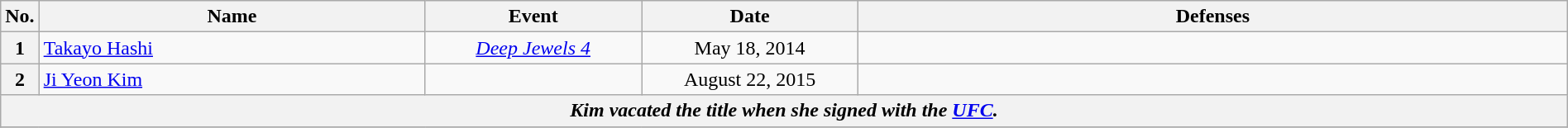<table class="wikitable" width=100%>
<tr>
<th width=1%>No.</th>
<th width=25%>Name</th>
<th width=14%>Event</th>
<th width=14%>Date</th>
<th width=46%>Defenses</th>
</tr>
<tr>
<th>1</th>
<td align=left> <a href='#'>Takayo Hashi</a><br></td>
<td align=center><em><a href='#'>Deep Jewels 4</a></em> <br></td>
<td align=center>May 18, 2014</td>
<td></td>
</tr>
<tr>
<th>2</th>
<td align=left> <a href='#'>Ji Yeon Kim</a></td>
<td align=center><em></em> <br></td>
<td align=center>August 22, 2015</td>
<td></td>
</tr>
<tr>
<th align="center" colspan="5"><em>Kim vacated the title when she signed with the <a href='#'>UFC</a>.</em></th>
</tr>
<tr>
</tr>
</table>
